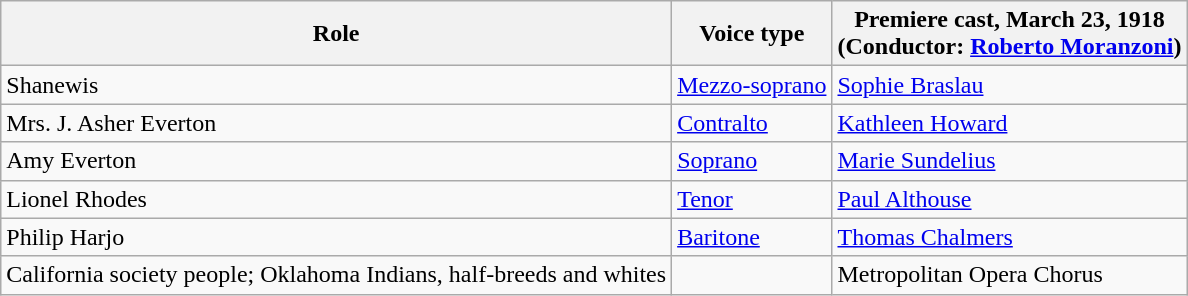<table class="wikitable">
<tr>
<th>Role</th>
<th>Voice type</th>
<th>Premiere cast, March 23, 1918<br>(Conductor: <a href='#'>Roberto Moranzoni</a>)</th>
</tr>
<tr>
<td>Shanewis</td>
<td><a href='#'>Mezzo-soprano</a></td>
<td><a href='#'>Sophie Braslau</a></td>
</tr>
<tr>
<td>Mrs. J. Asher Everton</td>
<td><a href='#'>Contralto</a></td>
<td><a href='#'>Kathleen Howard</a></td>
</tr>
<tr>
<td>Amy Everton</td>
<td><a href='#'>Soprano</a></td>
<td><a href='#'>Marie Sundelius</a></td>
</tr>
<tr>
<td>Lionel Rhodes</td>
<td><a href='#'>Tenor</a></td>
<td><a href='#'>Paul Althouse</a></td>
</tr>
<tr>
<td>Philip Harjo</td>
<td><a href='#'>Baritone</a></td>
<td><a href='#'>Thomas Chalmers</a></td>
</tr>
<tr>
<td>California society people; Oklahoma Indians, half-breeds and whites</td>
<td></td>
<td>Metropolitan Opera Chorus</td>
</tr>
</table>
